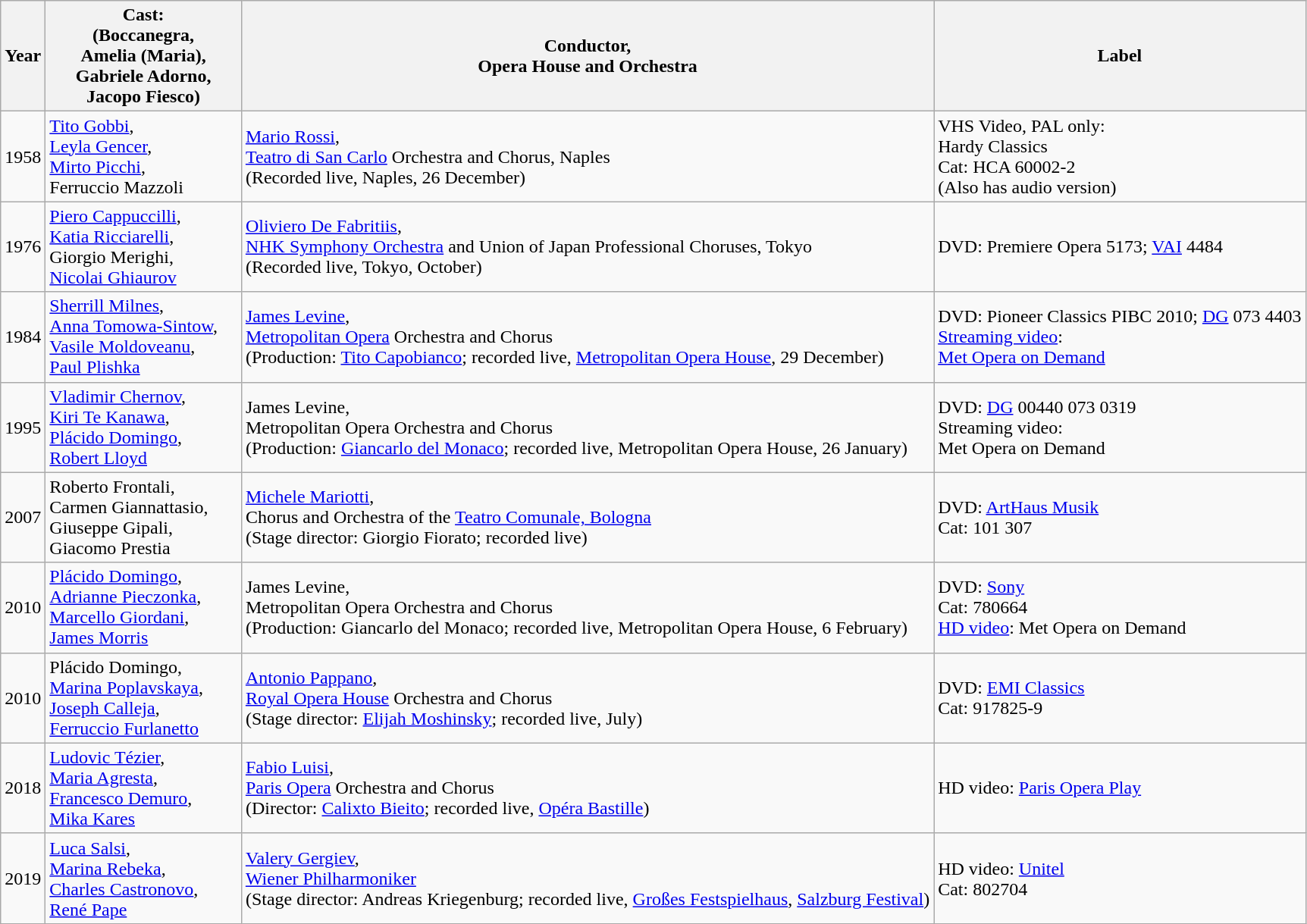<table class="wikitable">
<tr>
<th>Year</th>
<th width="165">Cast:<br>(Boccanegra,<br>Amelia (Maria),<br>Gabriele Adorno,<br>Jacopo Fiesco)</th>
<th>Conductor,<br>Opera House and Orchestra</th>
<th>Label</th>
</tr>
<tr>
<td>1958</td>
<td><a href='#'>Tito Gobbi</a>,<br><a href='#'>Leyla Gencer</a>,<br><a href='#'>Mirto Picchi</a>,<br>Ferruccio Mazzoli</td>
<td><a href='#'>Mario Rossi</a>,<br><a href='#'>Teatro di San Carlo</a> Orchestra and Chorus, Naples<br>(Recorded live, Naples, 26 December)</td>
<td>VHS Video, PAL only:<br>Hardy Classics<br>Cat: HCA 60002-2<br>(Also has audio version)</td>
</tr>
<tr>
<td>1976</td>
<td><a href='#'>Piero Cappuccilli</a>,<br><a href='#'>Katia Ricciarelli</a>,<br>Giorgio Merighi,<br><a href='#'>Nicolai Ghiaurov</a></td>
<td><a href='#'>Oliviero De Fabritiis</a>,<br><a href='#'>NHK Symphony Orchestra</a> and Union of Japan Professional Choruses, Tokyo<br>(Recorded live, Tokyo, October)</td>
<td>DVD: Premiere Opera 5173; <a href='#'>VAI</a> 4484</td>
</tr>
<tr>
<td>1984</td>
<td><a href='#'>Sherrill Milnes</a>,<br><a href='#'>Anna Tomowa-Sintow</a>,<br><a href='#'>Vasile Moldoveanu</a>,<br><a href='#'>Paul Plishka</a></td>
<td><a href='#'>James Levine</a>,<br><a href='#'>Metropolitan Opera</a> Orchestra and Chorus<br>(Production: <a href='#'>Tito Capobianco</a>; recorded live, <a href='#'>Metropolitan Opera House</a>, 29 December)</td>
<td>DVD: Pioneer Classics PIBC 2010; <a href='#'>DG</a> 073 4403<br><a href='#'>Streaming video</a>:<br><a href='#'>Met Opera on Demand</a></td>
</tr>
<tr>
<td>1995</td>
<td><a href='#'>Vladimir Chernov</a>,<br><a href='#'>Kiri Te Kanawa</a>,<br><a href='#'>Plácido Domingo</a>,<br><a href='#'>Robert Lloyd</a></td>
<td>James Levine,<br>Metropolitan Opera Orchestra and Chorus<br>(Production: <a href='#'>Giancarlo del Monaco</a>; recorded live, Metropolitan Opera House, 26 January)</td>
<td>DVD: <a href='#'>DG</a> 00440 073 0319<br>Streaming video:<br>Met Opera on Demand</td>
</tr>
<tr>
<td>2007</td>
<td>Roberto Frontali,<br>Carmen Giannattasio,<br>Giuseppe Gipali,<br>Giacomo Prestia</td>
<td><a href='#'>Michele Mariotti</a>,<br>Chorus and Orchestra of the <a href='#'>Teatro Comunale, Bologna</a><br>(Stage director: Giorgio Fiorato; recorded live)</td>
<td>DVD: <a href='#'>ArtHaus Musik</a><br>Cat: 101 307</td>
</tr>
<tr>
<td>2010</td>
<td><a href='#'>Plácido Domingo</a>,<br><a href='#'>Adrianne Pieczonka</a>,<br><a href='#'>Marcello Giordani</a>,<br><a href='#'>James Morris</a></td>
<td>James Levine,<br>Metropolitan Opera Orchestra and Chorus<br>(Production: Giancarlo del Monaco; recorded live, Metropolitan Opera House, 6 February)</td>
<td>DVD: <a href='#'>Sony</a><br>Cat: 780664<br><a href='#'>HD video</a>: Met Opera on Demand</td>
</tr>
<tr>
<td>2010</td>
<td>Plácido Domingo,<br><a href='#'>Marina Poplavskaya</a>,<br><a href='#'>Joseph Calleja</a>,<br><a href='#'>Ferruccio Furlanetto</a></td>
<td><a href='#'>Antonio Pappano</a>,<br><a href='#'>Royal Opera House</a> Orchestra and Chorus<br>(Stage director: <a href='#'>Elijah Moshinsky</a>; recorded live, July)</td>
<td>DVD: <a href='#'>EMI Classics</a><br>Cat: 917825-9</td>
</tr>
<tr>
<td>2018</td>
<td><a href='#'>Ludovic Tézier</a>,<br><a href='#'>Maria Agresta</a>,<br><a href='#'>Francesco Demuro</a>,<br><a href='#'>Mika Kares</a></td>
<td><a href='#'>Fabio Luisi</a>,<br><a href='#'>Paris Opera</a> Orchestra and Chorus<br>(Director: <a href='#'>Calixto Bieito</a>; recorded live, <a href='#'>Opéra Bastille</a>)</td>
<td>HD video: <a href='#'>Paris Opera Play</a></td>
</tr>
<tr>
<td>2019</td>
<td><a href='#'>Luca Salsi</a>,<br><a href='#'>Marina Rebeka</a>,<br><a href='#'>Charles Castronovo</a>,<br><a href='#'>René Pape</a></td>
<td><a href='#'>Valery Gergiev</a>,<br><a href='#'>Wiener Philharmoniker</a><br>(Stage director: Andreas Kriegenburg; recorded live, <a href='#'>Großes Festspielhaus</a>, <a href='#'>Salzburg Festival</a>)</td>
<td>HD video: <a href='#'>Unitel</a><br>Cat: 802704</td>
</tr>
</table>
